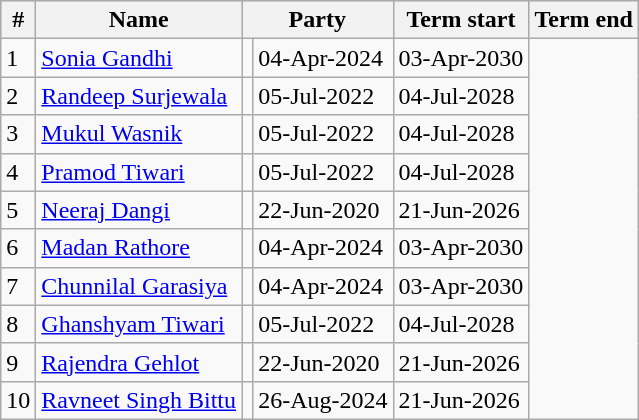<table class="wikitable sortable">
<tr style="background-color:#cccccc">
<th>#</th>
<th>Name</th>
<th colspan="2">Party</th>
<th>Term start</th>
<th>Term end</th>
</tr>
<tr>
<td>1</td>
<td><a href='#'>Sonia Gandhi</a></td>
<td></td>
<td>04-Apr-2024</td>
<td>03-Apr-2030</td>
</tr>
<tr>
<td>2</td>
<td><a href='#'>Randeep Surjewala</a></td>
<td></td>
<td>05-Jul-2022</td>
<td>04-Jul-2028</td>
</tr>
<tr>
<td>3</td>
<td><a href='#'>Mukul Wasnik</a></td>
<td></td>
<td>05-Jul-2022</td>
<td>04-Jul-2028</td>
</tr>
<tr>
<td>4</td>
<td><a href='#'>Pramod Tiwari</a></td>
<td></td>
<td>05-Jul-2022</td>
<td>04-Jul-2028</td>
</tr>
<tr>
<td>5</td>
<td><a href='#'>Neeraj Dangi</a></td>
<td></td>
<td>22-Jun-2020</td>
<td>21-Jun-2026</td>
</tr>
<tr>
<td>6</td>
<td><a href='#'>Madan Rathore</a></td>
<td></td>
<td>04-Apr-2024</td>
<td>03-Apr-2030</td>
</tr>
<tr>
<td>7</td>
<td><a href='#'>Chunnilal Garasiya</a></td>
<td></td>
<td>04-Apr-2024</td>
<td>03-Apr-2030</td>
</tr>
<tr>
<td>8</td>
<td><a href='#'>Ghanshyam Tiwari</a></td>
<td></td>
<td>05-Jul-2022</td>
<td>04-Jul-2028</td>
</tr>
<tr>
<td>9</td>
<td><a href='#'>Rajendra Gehlot</a></td>
<td></td>
<td>22-Jun-2020</td>
<td>21-Jun-2026</td>
</tr>
<tr>
<td>10</td>
<td><a href='#'>Ravneet Singh Bittu</a></td>
<td></td>
<td>26-Aug-2024</td>
<td>21-Jun-2026</td>
</tr>
</table>
